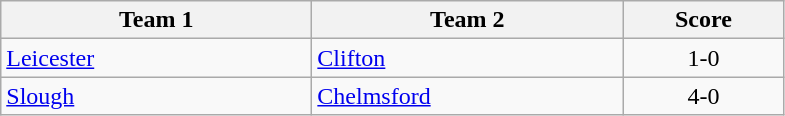<table class="wikitable" style="font-size: 100%">
<tr>
<th width=200>Team 1</th>
<th width=200>Team 2</th>
<th width=100>Score</th>
</tr>
<tr>
<td><a href='#'>Leicester</a></td>
<td><a href='#'>Clifton</a></td>
<td align=center>1-0</td>
</tr>
<tr>
<td><a href='#'>Slough</a></td>
<td><a href='#'>Chelmsford</a></td>
<td align=center>4-0</td>
</tr>
</table>
